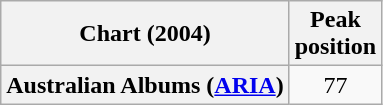<table class="wikitable plainrowheaders" style="text-align:center">
<tr>
<th scope="col">Chart (2004)</th>
<th scope="col">Peak<br>position</th>
</tr>
<tr>
<th scope="row">Australian Albums (<a href='#'>ARIA</a>)</th>
<td>77</td>
</tr>
</table>
